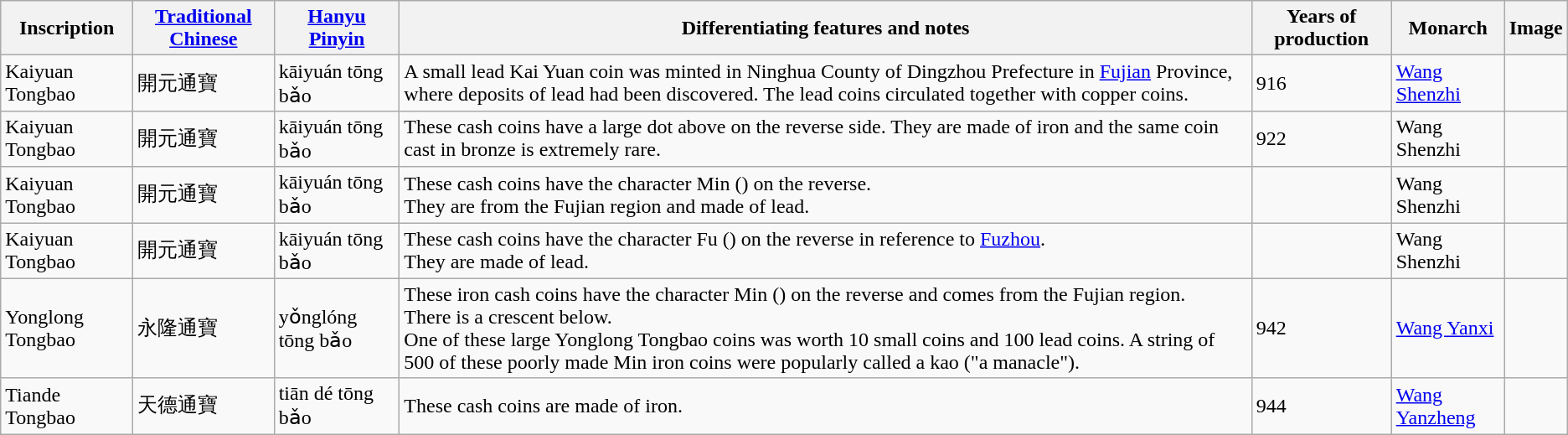<table class="wikitable">
<tr>
<th>Inscription</th>
<th><a href='#'>Traditional Chinese</a></th>
<th><a href='#'>Hanyu Pinyin</a></th>
<th>Differentiating features and notes</th>
<th>Years of production</th>
<th>Monarch</th>
<th>Image</th>
</tr>
<tr>
<td>Kaiyuan Tongbao</td>
<td>開元通寶</td>
<td>kāiyuán tōng bǎo</td>
<td>A small lead Kai Yuan coin was minted in Ninghua County of Dingzhou Prefecture in <a href='#'>Fujian</a> Province, where deposits of lead had been discovered. The lead coins circulated together with copper coins.</td>
<td>916</td>
<td><a href='#'>Wang Shenzhi</a></td>
<td></td>
</tr>
<tr>
<td>Kaiyuan Tongbao</td>
<td>開元通寶</td>
<td>kāiyuán tōng bǎo</td>
<td>These cash coins have a large dot above on the reverse side. They are made of iron and the same coin cast in bronze is extremely rare.</td>
<td>922</td>
<td>Wang Shenzhi</td>
<td></td>
</tr>
<tr>
<td>Kaiyuan Tongbao</td>
<td>開元通寶</td>
<td>kāiyuán tōng bǎo</td>
<td>These cash coins  have the character Min () on the reverse.<br>They are from the Fujian region and made of lead.</td>
<td></td>
<td>Wang Shenzhi</td>
<td></td>
</tr>
<tr>
<td>Kaiyuan Tongbao</td>
<td>開元通寶</td>
<td>kāiyuán tōng bǎo</td>
<td>These cash coins have the character Fu () on the reverse in reference to <a href='#'>Fuzhou</a>.<br>They are made of lead.</td>
<td></td>
<td>Wang Shenzhi</td>
<td></td>
</tr>
<tr>
<td>Yonglong Tongbao</td>
<td>永隆通寶</td>
<td>yǒnglóng tōng bǎo</td>
<td>These iron cash coins have the character Min () on the reverse and comes from the Fujian region.<br>There is a crescent below.<br>One of these large Yonglong Tongbao coins was worth 10 small coins and 100 lead coins. A string of 500 of these poorly made Min iron coins were popularly called a kao ("a manacle").</td>
<td>942</td>
<td><a href='#'>Wang Yanxi</a></td>
<td></td>
</tr>
<tr>
<td>Tiande Tongbao</td>
<td>天德通寶</td>
<td>tiān dé tōng bǎo</td>
<td>These cash coins are made of iron.</td>
<td>944</td>
<td><a href='#'>Wang Yanzheng</a></td>
<td></td>
</tr>
</table>
